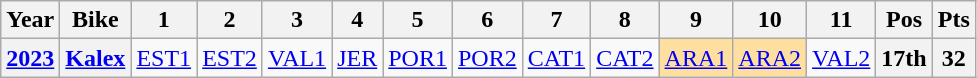<table class="wikitable" style="text-align:center">
<tr>
<th>Year</th>
<th>Bike</th>
<th>1</th>
<th>2</th>
<th>3</th>
<th>4</th>
<th>5</th>
<th>6</th>
<th>7</th>
<th>8</th>
<th>9</th>
<th>10</th>
<th>11</th>
<th>Pos</th>
<th>Pts</th>
</tr>
<tr>
<th><a href='#'>2023</a></th>
<th><a href='#'>Kalex</a></th>
<td style="background:#;"><a href='#'>EST1</a><br></td>
<td style="background:#;"><a href='#'>EST2</a><br></td>
<td style="background:#;"><a href='#'>VAL1</a><br></td>
<td style="background:#;"><a href='#'>JER</a><br></td>
<td style="background:#;"><a href='#'>POR1</a><br></td>
<td style="background:#;"><a href='#'>POR2</a><br></td>
<td style="background:#;"><a href='#'>CAT1</a><br></td>
<td style="background:#;"><a href='#'>CAT2</a><br></td>
<td style="background:#ffdf9f;"><a href='#'>ARA1</a><br></td>
<td style="background:#ffdf9f;"><a href='#'>ARA2</a><br></td>
<td style="background:#fffff;"><a href='#'>VAL2</a><br></td>
<th style="background:#;">17th</th>
<th style="background:#;">32</th>
</tr>
</table>
